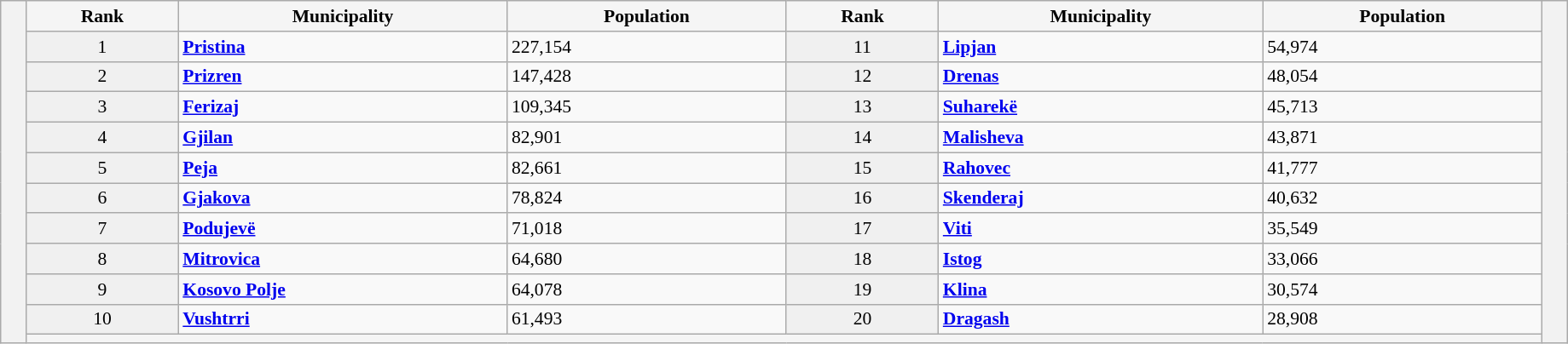<table class="wikitable floatright" style="text-align:left; width:97%; margin-right:10px; font-size:90%">
<tr>
<th rowspan=23 width:150><br><br>
</th>
<th style="text-align:center; background:#f5f5f5;">Rank</th>
<th style="text-align:center; background:#f5f5f5;">Municipality</th>
<th style="text-align:center; background:#f5f5f5;">Population</th>
<th style="text-align:center; background:#f5f5f5;">Rank</th>
<th style="text-align:center; background:#f5f5f5;">Municipality</th>
<th style="text-align:center; background:#f5f5f5;">Population</th>
<th rowspan=23 width:150><br><br>
</th>
</tr>
<tr>
<td style="text-align:center; background:#f0f0f0;">1</td>
<td align=left><strong><a href='#'>Pristina</a></strong></td>
<td>227,154</td>
<td style="text-align:center; background:#f0f0f0;">11</td>
<td align=left><strong><a href='#'>Lipjan</a></strong></td>
<td>54,974</td>
</tr>
<tr>
<td style="text-align:center; background:#f0f0f0;">2</td>
<td align=left><strong><a href='#'>Prizren</a></strong></td>
<td>147,428</td>
<td style="text-align:center; background:#f0f0f0;">12</td>
<td align=left><strong><a href='#'>Drenas</a></strong></td>
<td>48,054</td>
</tr>
<tr>
<td style="text-align:center; background:#f0f0f0;">3</td>
<td align=left><strong><a href='#'>Ferizaj</a></strong></td>
<td>109,345</td>
<td style="text-align:center; background:#f0f0f0;">13</td>
<td align=left><a href='#'><strong>Suharekë</strong></a></td>
<td>45,713</td>
</tr>
<tr>
<td style="text-align:center; background:#f0f0f0;">4</td>
<td align=left><strong><a href='#'>Gjilan</a></strong></td>
<td>82,901</td>
<td style="text-align:center; background:#f0f0f0;">14</td>
<td align=left><strong><a href='#'>Malisheva</a></strong></td>
<td>43,871</td>
</tr>
<tr>
<td style="text-align:center; background:#f0f0f0;">5</td>
<td align=left><strong><a href='#'>Peja</a></strong></td>
<td>82,661</td>
<td style="text-align:center; background:#f0f0f0;">15</td>
<td align=left><strong><a href='#'>Rahovec</a></strong></td>
<td>41,777</td>
</tr>
<tr>
<td style="text-align:center; background:#f0f0f0;">6</td>
<td align=left><strong><a href='#'>Gjakova</a></strong></td>
<td>78,824</td>
<td style="text-align:center; background:#f0f0f0;">16</td>
<td align=left><strong><a href='#'>Skenderaj</a></strong></td>
<td>40,632</td>
</tr>
<tr>
<td style="text-align:center; background:#f0f0f0;">7</td>
<td align=left><strong><a href='#'>Podujevë</a></strong></td>
<td>71,018</td>
<td style="text-align:center; background:#f0f0f0;">17</td>
<td align=left><a href='#'><strong>Viti</strong></a></td>
<td>35,549</td>
</tr>
<tr>
<td style="text-align:center; background:#f0f0f0;">8</td>
<td align=left><strong><a href='#'>Mitrovica</a></strong></td>
<td>64,680</td>
<td style="text-align:center; background:#f0f0f0;">18</td>
<td align=left><strong><a href='#'>Istog</a></strong></td>
<td>33,066</td>
</tr>
<tr>
<td style="text-align:center; background:#f0f0f0;">9</td>
<td align=left><strong><a href='#'>Kosovo Polje</a></strong></td>
<td>64,078</td>
<td style="text-align:center; background:#f0f0f0;">19</td>
<td align=left><strong><a href='#'>Klina</a></strong></td>
<td>30,574</td>
</tr>
<tr>
<td style="text-align:center; background:#f0f0f0;">10</td>
<td align=left><strong><a href='#'>Vushtrri</a></strong></td>
<td>61,493</td>
<td style="text-align:center; background:#f0f0f0;">20</td>
<td align=left><strong><a href='#'>Dragash</a></strong></td>
<td>28,908</td>
</tr>
<tr>
<td colspan="6" style="text-align:center; background:#f5f5f5;"></td>
</tr>
</table>
